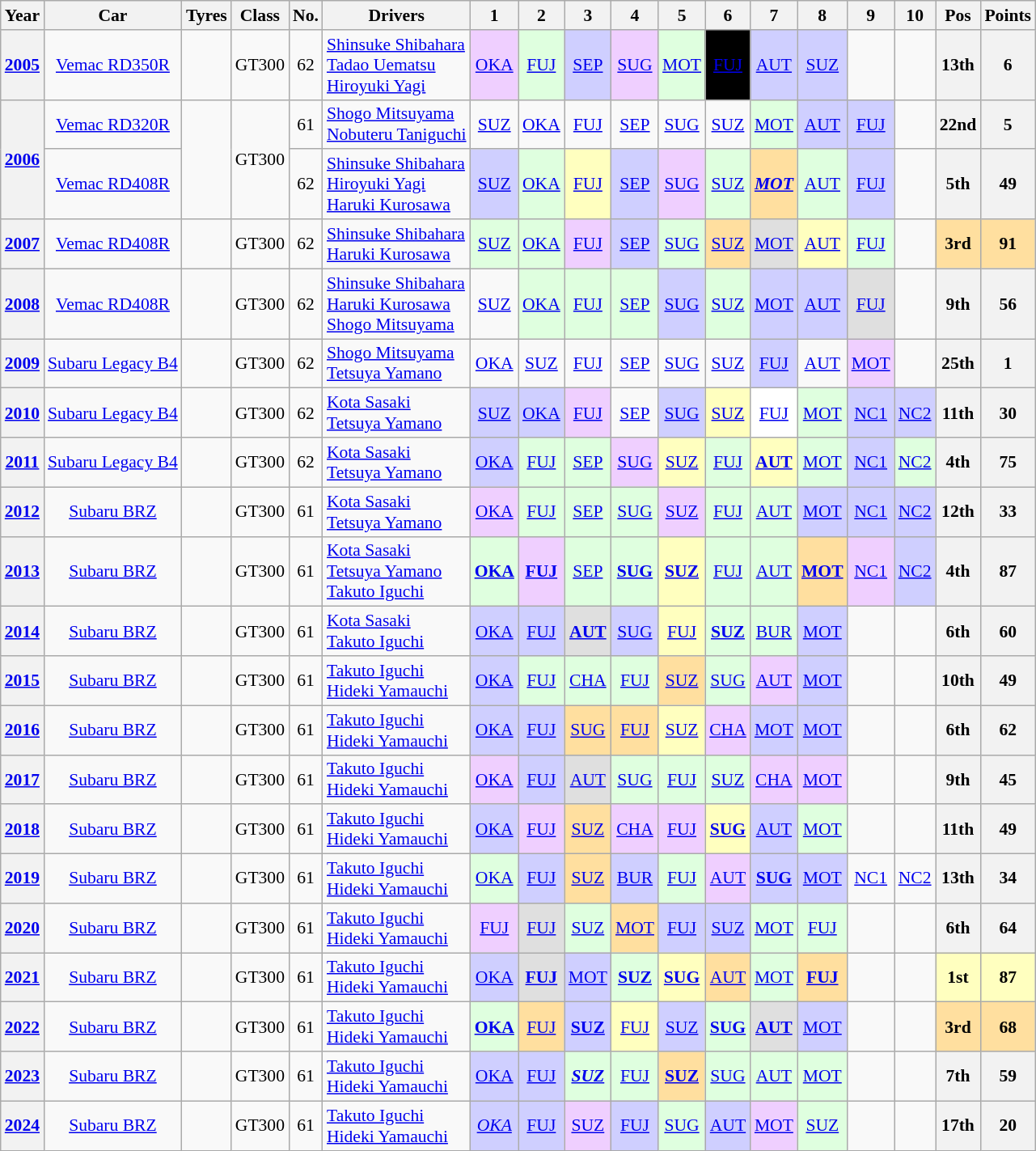<table class="wikitable" style="text-align:center; font-size:90%">
<tr>
<th>Year</th>
<th>Car</th>
<th>Tyres</th>
<th>Class</th>
<th>No.</th>
<th>Drivers</th>
<th>1</th>
<th>2</th>
<th>3</th>
<th>4</th>
<th>5</th>
<th>6</th>
<th>7</th>
<th>8</th>
<th>9</th>
<th>10</th>
<th>Pos</th>
<th>Points</th>
</tr>
<tr>
<th><a href='#'>2005</a></th>
<td><a href='#'>Vemac RD350R</a></td>
<td></td>
<td>GT300</td>
<td>62</td>
<td align="left"> <a href='#'>Shinsuke Shibahara</a><br> <a href='#'>Tadao Uematsu</a><br> <a href='#'>Hiroyuki Yagi</a></td>
<td style="background:#efcfff;"><a href='#'>OKA</a><br></td>
<td style="background:#dfffdf;"><a href='#'>FUJ</a><br></td>
<td style="background:#cfcfff;"><a href='#'>SEP</a><br></td>
<td style="background:#efcfff;"><a href='#'>SUG</a><br></td>
<td style="background:#dfffdf;"><a href='#'>MOT</a><br></td>
<td style="background:#000000; color:white"><a href='#'>FUJ</a><br></td>
<td style="background:#cfcfff;"><a href='#'>AUT</a><br></td>
<td style="background:#cfcfff;"><a href='#'>SUZ</a><br></td>
<td></td>
<td></td>
<th>13th</th>
<th>6</th>
</tr>
<tr>
<th rowspan="2"><a href='#'>2006</a></th>
<td><a href='#'>Vemac RD320R</a></td>
<td rowspan="2"></td>
<td rowspan="2">GT300</td>
<td>61</td>
<td align="left"> <a href='#'>Shogo Mitsuyama</a><br> <a href='#'>Nobuteru Taniguchi</a></td>
<td><a href='#'>SUZ</a></td>
<td><a href='#'>OKA</a></td>
<td><a href='#'>FUJ</a></td>
<td><a href='#'>SEP</a></td>
<td><a href='#'>SUG</a></td>
<td><a href='#'>SUZ</a></td>
<td style="background:#dfffdf;"><a href='#'>MOT</a><br></td>
<td style="background:#cfcfff;"><a href='#'>AUT</a><br></td>
<td style="background:#cfcfff;"><a href='#'>FUJ</a><br></td>
<td></td>
<th>22nd</th>
<th>5</th>
</tr>
<tr>
<td><a href='#'>Vemac RD408R</a></td>
<td>62</td>
<td align="left"> <a href='#'>Shinsuke Shibahara</a><br> <a href='#'>Hiroyuki Yagi</a><br> <a href='#'>Haruki Kurosawa</a></td>
<td style="background:#cfcfff;"><a href='#'>SUZ</a><br></td>
<td style="background:#dfffdf;"><a href='#'>OKA</a><br></td>
<td style="background:#ffffbf;"><a href='#'>FUJ</a><br></td>
<td style="background:#cfcfff;"><a href='#'>SEP</a><br></td>
<td style="background:#efcfff;"><a href='#'>SUG</a><br></td>
<td style="background:#dfffdf;"><a href='#'>SUZ</a><br></td>
<td style="background:#ffdf9f;"><a href='#'><strong><em>MOT</em></strong></a><br></td>
<td style="background:#dfffdf;"><a href='#'>AUT</a><br></td>
<td style="background:#cfcfff;"><a href='#'>FUJ</a><br></td>
<td></td>
<th>5th</th>
<th>49</th>
</tr>
<tr>
<th><a href='#'>2007</a></th>
<td><a href='#'>Vemac RD408R</a></td>
<td></td>
<td>GT300</td>
<td>62</td>
<td align="left"> <a href='#'>Shinsuke Shibahara</a><br> <a href='#'>Haruki Kurosawa</a></td>
<td style="background:#dfffdf;"><a href='#'>SUZ</a><br></td>
<td style="background:#dfffdf;"><a href='#'>OKA</a><br></td>
<td style="background:#efcfff;"><a href='#'>FUJ</a><br></td>
<td style="background:#cfcfff;"><a href='#'>SEP</a><br></td>
<td style="background:#dfffdf;"><a href='#'>SUG</a><br></td>
<td style="background:#ffdf9f;"><a href='#'>SUZ</a><br></td>
<td style="background:#dfdfdf;"><a href='#'>MOT</a><br></td>
<td style="background:#ffffbf;"><a href='#'>AUT</a><br></td>
<td style="background:#dfffdf;"><a href='#'>FUJ</a><br></td>
<td></td>
<th style="background:#ffdf9f;">3rd</th>
<th style="background:#ffdf9f;">91</th>
</tr>
<tr>
<th><a href='#'>2008</a></th>
<td><a href='#'>Vemac RD408R</a></td>
<td></td>
<td>GT300</td>
<td>62</td>
<td align="left"> <a href='#'>Shinsuke Shibahara</a><br> <a href='#'>Haruki Kurosawa</a><br> <a href='#'>Shogo Mitsuyama</a></td>
<td><a href='#'>SUZ</a><br></td>
<td style="background:#dfffdf;"><a href='#'>OKA</a><br></td>
<td style="background:#dfffdf;"><a href='#'>FUJ</a><br></td>
<td style="background:#dfffdf;"><a href='#'>SEP</a><br></td>
<td style="background:#cfcfff;"><a href='#'>SUG</a><br></td>
<td style="background:#dfffdf;"><a href='#'>SUZ</a><br></td>
<td style="background:#cfcfff;"><a href='#'>MOT</a><br></td>
<td style="background:#cfcfff;"><a href='#'>AUT</a><br></td>
<td style="background:#dfdfdf;"><a href='#'>FUJ</a><br></td>
<td></td>
<th>9th</th>
<th>56</th>
</tr>
<tr>
<th><a href='#'>2009</a></th>
<td><a href='#'>Subaru Legacy B4</a></td>
<td></td>
<td>GT300</td>
<td>62</td>
<td align="left"> <a href='#'>Shogo Mitsuyama</a><br> <a href='#'>Tetsuya Yamano</a></td>
<td><a href='#'>OKA</a></td>
<td><a href='#'>SUZ</a></td>
<td><a href='#'>FUJ</a></td>
<td><a href='#'>SEP</a></td>
<td><a href='#'>SUG</a></td>
<td><a href='#'>SUZ</a><br></td>
<td style="background:#cfcfff;"><a href='#'>FUJ</a><br></td>
<td><a href='#'>AUT</a></td>
<td style="background:#efcfff;"><a href='#'>MOT</a><br></td>
<td></td>
<th>25th</th>
<th>1</th>
</tr>
<tr>
<th><a href='#'>2010</a></th>
<td><a href='#'>Subaru Legacy B4</a></td>
<td></td>
<td>GT300</td>
<td>62</td>
<td align="left"> <a href='#'>Kota Sasaki</a><br> <a href='#'>Tetsuya Yamano</a></td>
<td style="background:#cfcfff;"><a href='#'>SUZ</a><br></td>
<td style="background:#cfcfff;"><a href='#'>OKA</a><br></td>
<td style="background:#efcfff;"><a href='#'>FUJ</a><br></td>
<td><a href='#'>SEP</a></td>
<td style="background:#cfcfff;"><a href='#'>SUG</a><br></td>
<td style="background:#ffffbf;"><a href='#'>SUZ</a><br></td>
<td style="background:#fff;"><a href='#'>FUJ</a><br></td>
<td style="background:#dfffdf;"><a href='#'>MOT</a><br></td>
<td style="background:#cfcfff;"><a href='#'>NC1</a><br></td>
<td style="background:#cfcfff;"><a href='#'>NC2</a><br></td>
<th>11th</th>
<th>30</th>
</tr>
<tr>
<th><a href='#'>2011</a></th>
<td><a href='#'>Subaru Legacy B4</a></td>
<td></td>
<td>GT300</td>
<td>62</td>
<td align="left"> <a href='#'>Kota Sasaki</a><br> <a href='#'>Tetsuya Yamano</a></td>
<td style="background:#cfcfff;"><a href='#'>OKA</a><br></td>
<td style="background:#dfffdf;"><a href='#'>FUJ</a><br></td>
<td style="background:#dfffdf;"><a href='#'>SEP</a><br></td>
<td style="background:#efcfff;"><a href='#'>SUG</a><br></td>
<td style="background:#ffffbf;"><a href='#'>SUZ</a><br></td>
<td style="background:#dfffdf;"><a href='#'>FUJ</a><br></td>
<td style="background:#ffffbf;"><a href='#'><strong>AUT</strong></a><br></td>
<td style="background:#dfffdf;"><a href='#'>MOT</a><br></td>
<td style="background:#cfcfff;"><a href='#'>NC1</a><br></td>
<td style="background:#dfffdf;"><a href='#'>NC2</a><br></td>
<th>4th</th>
<th>75</th>
</tr>
<tr>
<th><a href='#'>2012</a></th>
<td><a href='#'>Subaru BRZ</a></td>
<td></td>
<td>GT300</td>
<td>61</td>
<td align="left"> <a href='#'>Kota Sasaki</a><br> <a href='#'>Tetsuya Yamano</a></td>
<td style="background:#efcfff;"><a href='#'>OKA</a><br></td>
<td style="background:#dfffdf;"><a href='#'>FUJ</a><br></td>
<td style="background:#dfffdf;"><a href='#'>SEP</a><br></td>
<td style="background:#dfffdf;"><a href='#'>SUG</a><br></td>
<td style="background:#efcfff;"><a href='#'>SUZ</a><br></td>
<td style="background:#dfffdf;"><a href='#'>FUJ</a><br></td>
<td style="background:#dfffdf;"><a href='#'>AUT</a><br></td>
<td style="background:#cfcfff;"><a href='#'>MOT</a><br></td>
<td style="background:#cfcfff;"><a href='#'>NC1</a><br></td>
<td style="background:#cfcfff;"><a href='#'>NC2</a><br></td>
<th>12th</th>
<th>33</th>
</tr>
<tr>
<th><a href='#'>2013</a></th>
<td><a href='#'>Subaru BRZ</a></td>
<td></td>
<td>GT300</td>
<td>61</td>
<td align="left"> <a href='#'>Kota Sasaki</a><br> <a href='#'>Tetsuya Yamano</a><br> <a href='#'>Takuto Iguchi</a></td>
<td style="background:#dfffdf;"><a href='#'><strong>OKA</strong></a><br></td>
<td style="background:#efcfff;"><a href='#'><strong>FUJ</strong></a><br></td>
<td style="background:#dfffdf;"><a href='#'>SEP</a><br></td>
<td style="background:#dfffdf;"><a href='#'><strong>SUG</strong></a><br></td>
<td style="background:#ffffbf;"><a href='#'><strong>SUZ</strong></a><br></td>
<td style="background:#dfffdf;"><a href='#'>FUJ</a><br></td>
<td style="background:#dfffdf;"><a href='#'>AUT</a><br></td>
<td style="background:#ffdf9f;"><a href='#'><strong>MOT</strong></a><br></td>
<td style="background:#efcfff;"><a href='#'>NC1</a><br></td>
<td style="background:#cfcfff;"><a href='#'>NC2</a><br></td>
<th>4th</th>
<th>87</th>
</tr>
<tr>
<th><a href='#'>2014</a></th>
<td><a href='#'>Subaru BRZ</a></td>
<td></td>
<td>GT300</td>
<td>61</td>
<td align="left"> <a href='#'>Kota Sasaki</a><br> <a href='#'>Takuto Iguchi</a></td>
<td style="background:#cfcfff;"><a href='#'>OKA</a><br></td>
<td style="background:#cfcfff;"><a href='#'>FUJ</a><br></td>
<td style="background:#dfdfdf;"><a href='#'><strong>AUT</strong></a><br></td>
<td style="background:#cfcfff;"><a href='#'>SUG</a><br></td>
<td style="background:#ffffbf;"><a href='#'>FUJ</a><br></td>
<td style="background:#dfffdf;"><a href='#'><strong>SUZ</strong></a><br></td>
<td style="background:#dfffdf;"><a href='#'>BUR</a><br></td>
<td style="background:#cfcfff;"><a href='#'>MOT</a><br></td>
<td></td>
<td></td>
<th>6th</th>
<th>60</th>
</tr>
<tr>
<th><a href='#'>2015</a></th>
<td><a href='#'>Subaru BRZ</a></td>
<td></td>
<td>GT300</td>
<td>61</td>
<td align="left"> <a href='#'>Takuto Iguchi</a><br> <a href='#'>Hideki Yamauchi</a></td>
<td style="background:#cfcfff;"><a href='#'>OKA</a><br></td>
<td style="background:#dfffdf;"><a href='#'>FUJ</a><br></td>
<td style="background:#dfffdf;"><a href='#'>CHA</a><br></td>
<td style="background:#dfffdf;"><a href='#'>FUJ</a><br></td>
<td style="background:#ffdf9f;"><a href='#'>SUZ</a><br></td>
<td style="background:#dfffdf;"><a href='#'>SUG</a><br></td>
<td style="background:#efcfff;"><a href='#'>AUT</a><br></td>
<td style="background:#cfcfff;"><a href='#'>MOT</a><br></td>
<td></td>
<td></td>
<th>10th</th>
<th>49</th>
</tr>
<tr>
<th><a href='#'>2016</a></th>
<td><a href='#'>Subaru BRZ</a></td>
<td></td>
<td>GT300</td>
<td>61</td>
<td align="left"> <a href='#'>Takuto Iguchi</a><br> <a href='#'>Hideki Yamauchi</a></td>
<td style="background:#cfcfff;"><a href='#'>OKA</a><br></td>
<td style="background:#cfcfff;"><a href='#'>FUJ</a><br></td>
<td style="background:#ffdf9f;"><a href='#'>SUG</a><br></td>
<td style="background:#ffdf9f;"><a href='#'>FUJ</a><br></td>
<td style="background:#ffffbf;"><a href='#'>SUZ</a><br></td>
<td style="background:#efcfff;"><a href='#'>CHA</a><br></td>
<td style="background:#cfcfff;"><a href='#'>MOT</a><br></td>
<td style="background:#cfcfff;"><a href='#'>MOT</a><br></td>
<td></td>
<td></td>
<th>6th</th>
<th>62</th>
</tr>
<tr>
<th><a href='#'>2017</a></th>
<td><a href='#'>Subaru BRZ</a></td>
<td></td>
<td>GT300</td>
<td>61</td>
<td align="left"> <a href='#'>Takuto Iguchi</a><br> <a href='#'>Hideki Yamauchi</a></td>
<td style="background:#efcfff;"><a href='#'>OKA</a><br></td>
<td style="background:#cfcfff;"><a href='#'>FUJ</a><br></td>
<td style="background:#dfdfdf;"><a href='#'>AUT</a><br></td>
<td style="background:#dfffdf;"><a href='#'>SUG</a><br></td>
<td style="background:#dfffdf;"><a href='#'>FUJ</a><br></td>
<td style="background:#dfffdf;"><a href='#'>SUZ</a><br></td>
<td style="background:#efcfff;"><a href='#'>CHA</a><br></td>
<td style="background:#efcfff;"><a href='#'>MOT</a><br></td>
<td></td>
<td></td>
<th>9th</th>
<th>45</th>
</tr>
<tr>
<th><a href='#'>2018</a></th>
<td><a href='#'>Subaru BRZ</a></td>
<td></td>
<td>GT300</td>
<td>61</td>
<td align="left"> <a href='#'>Takuto Iguchi</a><br> <a href='#'>Hideki Yamauchi</a></td>
<td style="background:#cfcfff;"><a href='#'>OKA</a><br></td>
<td style="background:#efcfff;"><a href='#'>FUJ</a><br></td>
<td style="background:#ffdf9f;"><a href='#'>SUZ</a><br></td>
<td style="background:#efcfff;"><a href='#'>CHA</a><br></td>
<td style="background:#efcfff;"><a href='#'>FUJ</a><br></td>
<td style="background:#ffffbf;"><a href='#'><strong>SUG</strong></a><br></td>
<td style="background:#cfcfff;"><a href='#'>AUT</a><br></td>
<td style="background:#dfffdf;"><a href='#'>MOT</a><br></td>
<td></td>
<td></td>
<th>11th</th>
<th>49</th>
</tr>
<tr>
<th><a href='#'>2019</a></th>
<td><a href='#'>Subaru BRZ</a></td>
<td></td>
<td>GT300</td>
<td>61</td>
<td align="left"> <a href='#'>Takuto Iguchi</a><br> <a href='#'>Hideki Yamauchi</a></td>
<td style="background:#dfffdf;"><a href='#'>OKA</a><br></td>
<td style="background:#cfcfff;"><a href='#'>FUJ</a><br></td>
<td style="background:#ffdf9f;"><a href='#'>SUZ</a><br></td>
<td style="background:#cfcfff;"><a href='#'>BUR</a><br></td>
<td style="background:#dfffdf;"><a href='#'>FUJ</a><br></td>
<td style="background:#efcfff;"><a href='#'>AUT</a><br></td>
<td style="background:#cfcfff;"><a href='#'><strong>SUG</strong></a><br></td>
<td style="background:#cfcfff;"><a href='#'>MOT</a><br></td>
<td><a href='#'>NC1</a></td>
<td><a href='#'>NC2</a></td>
<th>13th</th>
<th>34</th>
</tr>
<tr>
<th><a href='#'>2020</a></th>
<td><a href='#'>Subaru BRZ</a></td>
<td></td>
<td>GT300</td>
<td>61</td>
<td align="left"> <a href='#'>Takuto Iguchi</a><br> <a href='#'>Hideki Yamauchi</a></td>
<td style="background:#efcfff;"><a href='#'>FUJ</a><br></td>
<td style="background:#dfdfdf;"><a href='#'>FUJ</a><br></td>
<td style="background:#dfffdf;"><a href='#'>SUZ</a><br></td>
<td style="background:#ffdf9f;"><a href='#'>MOT</a><br></td>
<td style="background:#cfcfff;"><a href='#'>FUJ</a><br></td>
<td style="background:#cfcfff;"><a href='#'>SUZ</a><br></td>
<td style="background:#dfffdf;"><a href='#'>MOT</a><br></td>
<td style="background:#dfffdf;"><a href='#'>FUJ</a><br></td>
<td></td>
<td></td>
<th>6th</th>
<th>64</th>
</tr>
<tr>
<th><a href='#'>2021</a></th>
<td><a href='#'>Subaru BRZ</a></td>
<td></td>
<td>GT300</td>
<td>61</td>
<td align="left"> <a href='#'>Takuto Iguchi</a><br> <a href='#'>Hideki Yamauchi</a></td>
<td style="background:#cfcfff;"><a href='#'>OKA</a><br></td>
<td style="background:#dfdfdf;"><a href='#'><strong>FUJ</strong></a><br></td>
<td style="background:#cfcfff;"><a href='#'>MOT</a><br></td>
<td style="background:#dfffdf;"><a href='#'><strong>SUZ</strong></a><br></td>
<td style="background:#ffffbf;"><a href='#'><strong>SUG</strong></a><br></td>
<td style="background:#ffdf9f;"><a href='#'>AUT</a><br></td>
<td style="background:#dfffdf;"><a href='#'>MOT</a><br></td>
<td style="background:#ffdf9f;"><a href='#'><strong>FUJ</strong></a><br></td>
<td></td>
<td></td>
<th style="background:#ffffbf;">1st</th>
<th style="background:#ffffbf;">87</th>
</tr>
<tr>
<th><a href='#'>2022</a></th>
<td><a href='#'>Subaru BRZ</a></td>
<td></td>
<td>GT300</td>
<td>61</td>
<td align="left"> <a href='#'>Takuto Iguchi</a><br> <a href='#'>Hideki Yamauchi</a></td>
<td style="background:#dfffdf;"><a href='#'><strong>OKA</strong></a><br></td>
<td style="background:#ffdf9f;"><a href='#'>FUJ</a><br></td>
<td style="background:#cfcfff;"><a href='#'><strong>SUZ</strong></a><br></td>
<td style="background:#ffffbf;"><a href='#'>FUJ</a><br></td>
<td style="background:#cfcfff;"><a href='#'>SUZ</a><br></td>
<td style="background:#dfffdf;"><a href='#'><strong>SUG</strong></a><br></td>
<td style="background:#dfdfdf;"><a href='#'><strong>AUT</strong></a><br></td>
<td style="background:#cfcfff;"><a href='#'>MOT</a><br></td>
<td></td>
<td></td>
<th style="background:#ffdf9f;">3rd</th>
<th style="background:#ffdf9f;">68</th>
</tr>
<tr>
<th><a href='#'>2023</a></th>
<td><a href='#'>Subaru BRZ</a></td>
<td></td>
<td>GT300</td>
<td>61</td>
<td align="left"> <a href='#'>Takuto Iguchi</a><br> <a href='#'>Hideki Yamauchi</a></td>
<td style="background:#cfcfff;"><a href='#'>OKA</a><br></td>
<td style="background:#cfcfff;"><a href='#'>FUJ</a><br></td>
<td style="background:#dfffdf;"><a href='#'><strong><em>SUZ</em></strong></a><br></td>
<td style="background:#dfffdf;"><a href='#'>FUJ</a><br></td>
<td style="background:#ffdf9f;"><a href='#'><strong>SUZ</strong></a><br></td>
<td style="background:#dfffdf;"><a href='#'>SUG</a><br></td>
<td style="background:#dfffdf;"><a href='#'>AUT</a><br></td>
<td style="background:#dfffdf;"><a href='#'>MOT</a><br></td>
<td></td>
<td></td>
<th>7th</th>
<th>59</th>
</tr>
<tr>
<th><a href='#'>2024</a></th>
<td><a href='#'>Subaru BRZ</a></td>
<td></td>
<td>GT300</td>
<td>61</td>
<td align="left"> <a href='#'>Takuto Iguchi</a><br> <a href='#'>Hideki Yamauchi</a></td>
<td style="background:#cfcfff;"><a href='#'><em>OKA</em></a><br></td>
<td style="background:#cfcfff;"><a href='#'>FUJ</a><br></td>
<td style="background:#efcfff;"><a href='#'>SUZ</a><br></td>
<td style="background:#cfcfff;"><a href='#'>FUJ</a><br></td>
<td style="background:#dfffdf;"><a href='#'>SUG</a><br></td>
<td style="background:#cfcfff;"><a href='#'>AUT</a><br></td>
<td style="background:#efcfff;"><a href='#'>MOT</a><br></td>
<td style="background:#dfffdf;"><a href='#'>SUZ</a><br></td>
<td></td>
<td></td>
<th>17th</th>
<th>20</th>
</tr>
</table>
